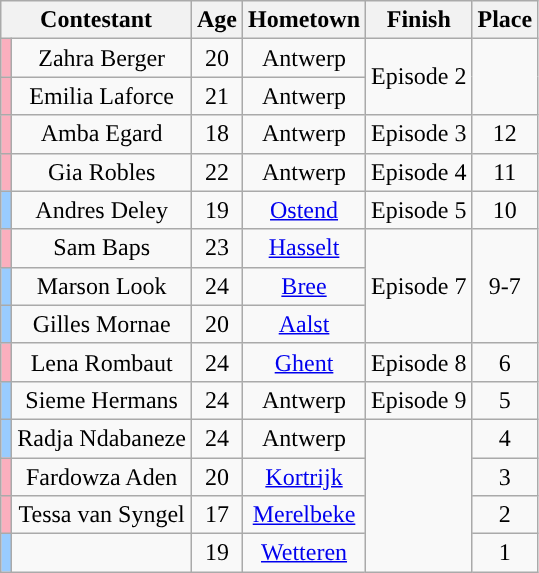<table class="wikitable sortable" style="text-align:center;">
<tr>
<th colspan="2">Contestant</th>
<th>Age</th>
<th>Hometown</th>
<th>Finish</th>
<th>Place</th>
</tr>
<tr>
<td style="background:#faafbe"></td>
<td>Zahra Berger</td>
<td>20</td>
<td>Antwerp</td>
<td rowspan="2">Episode 2</td>
<td rowspan="2"></td>
</tr>
<tr>
<td style="background:#faafbe"></td>
<td>Emilia Laforce</td>
<td>21</td>
<td>Antwerp</td>
</tr>
<tr>
<td style="background:#faafbe"></td>
<td>Amba Egard</td>
<td>18</td>
<td>Antwerp</td>
<td>Episode 3</td>
<td>12</td>
</tr>
<tr>
<td style="background:#faafbe"></td>
<td>Gia Robles</td>
<td>22</td>
<td>Antwerp</td>
<td>Episode 4</td>
<td>11</td>
</tr>
<tr>
<td style="background:#9cf;"></td>
<td>Andres Deley</td>
<td>19</td>
<td><a href='#'>Ostend</a></td>
<td>Episode 5</td>
<td>10</td>
</tr>
<tr>
<td style="background:#faafbe"></td>
<td>Sam Baps</td>
<td>23</td>
<td><a href='#'>Hasselt</a></td>
<td rowspan="3">Episode 7</td>
<td rowspan="3">9-7</td>
</tr>
<tr>
<td style="background:#9cf;"></td>
<td>Marson Look</td>
<td>24</td>
<td><a href='#'>Bree</a></td>
</tr>
<tr>
<td style="background:#9cf;"></td>
<td>Gilles Mornae</td>
<td>20</td>
<td><a href='#'>Aalst</a></td>
</tr>
<tr>
<td style="background:#faafbe"></td>
<td>Lena Rombaut</td>
<td>24</td>
<td><a href='#'>Ghent</a></td>
<td>Episode 8</td>
<td>6</td>
</tr>
<tr>
<td style="background:#9cf;"></td>
<td>Sieme Hermans</td>
<td>24</td>
<td>Antwerp</td>
<td>Episode 9</td>
<td>5</td>
</tr>
<tr>
<td style="background:#9cf;"></td>
<td>Radja Ndabaneze</td>
<td>24</td>
<td>Antwerp</td>
<td rowspan="4"></td>
<td>4</td>
</tr>
<tr>
<td style="background:#faafbe"></td>
<td>Fardowza Aden</td>
<td>20</td>
<td><a href='#'>Kortrijk</a></td>
<td>3</td>
</tr>
<tr>
<td style="background:#faafbe"></td>
<td>Tessa van Syngel</td>
<td>17</td>
<td><a href='#'>Merelbeke</a></td>
<td>2</td>
</tr>
<tr>
<td style="background:#9cf;"></td>
<td></td>
<td>19</td>
<td><a href='#'>Wetteren</a></td>
<td>1</td>
</tr>
</table>
